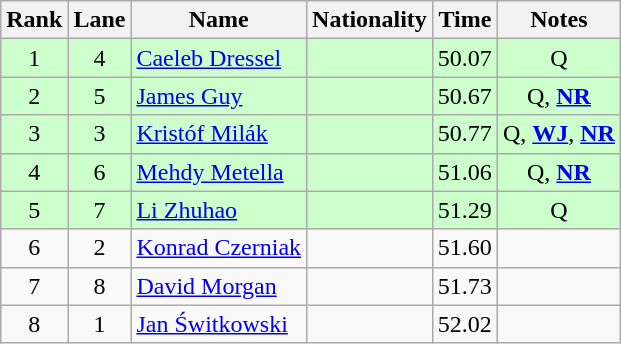<table class="wikitable sortable" style="text-align:center">
<tr>
<th>Rank</th>
<th>Lane</th>
<th>Name</th>
<th>Nationality</th>
<th>Time</th>
<th>Notes</th>
</tr>
<tr bgcolor=ccffcc>
<td>1</td>
<td>4</td>
<td align=left><a href='#'>Caeleb Dressel</a></td>
<td align=left></td>
<td>50.07</td>
<td>Q</td>
</tr>
<tr bgcolor=ccffcc>
<td>2</td>
<td>5</td>
<td align=left><a href='#'>James Guy</a></td>
<td align=left></td>
<td>50.67</td>
<td>Q, <strong><a href='#'>NR</a></strong></td>
</tr>
<tr bgcolor=ccffcc>
<td>3</td>
<td>3</td>
<td align=left><a href='#'>Kristóf Milák</a></td>
<td align=left></td>
<td>50.77</td>
<td>Q, <strong><a href='#'>WJ</a></strong>, <strong><a href='#'>NR</a></strong></td>
</tr>
<tr bgcolor=ccffcc>
<td>4</td>
<td>6</td>
<td align=left><a href='#'>Mehdy Metella</a></td>
<td align=left></td>
<td>51.06</td>
<td>Q, <strong><a href='#'>NR</a></strong></td>
</tr>
<tr bgcolor=ccffcc>
<td>5</td>
<td>7</td>
<td align=left><a href='#'>Li Zhuhao</a></td>
<td align=left></td>
<td>51.29</td>
<td>Q</td>
</tr>
<tr>
<td>6</td>
<td>2</td>
<td align=left><a href='#'>Konrad Czerniak</a></td>
<td align=left></td>
<td>51.60</td>
<td></td>
</tr>
<tr>
<td>7</td>
<td>8</td>
<td align=left><a href='#'>David Morgan</a></td>
<td align=left></td>
<td>51.73</td>
<td></td>
</tr>
<tr>
<td>8</td>
<td>1</td>
<td align=left><a href='#'>Jan Świtkowski</a></td>
<td align=left></td>
<td>52.02</td>
<td></td>
</tr>
</table>
